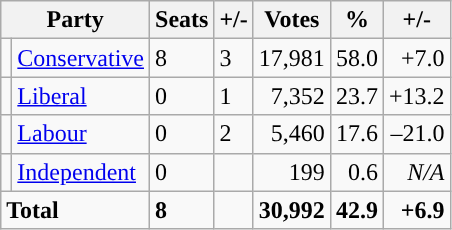<table class="wikitable sortable">
<tr>
<th colspan="2">Party</th>
<th>Seats</th>
<th>+/-</th>
<th>Votes</th>
<th>%</th>
<th>+/-</th>
</tr>
<tr>
<td style="background-color: "></td>
<td><a href='#'>Conservative</a></td>
<td>8</td>
<td> 3</td>
<td style="text-align:right;">17,981</td>
<td style="text-align:right;">58.0</td>
<td style="text-align:right;">+7.0</td>
</tr>
<tr>
<td style="background-color: "></td>
<td><a href='#'>Liberal</a></td>
<td>0</td>
<td> 1</td>
<td style="text-align:right;">7,352</td>
<td style="text-align:right;">23.7</td>
<td style="text-align:right;">+13.2</td>
</tr>
<tr>
<td style="background-color: "></td>
<td><a href='#'>Labour</a></td>
<td>0</td>
<td> 2</td>
<td style="text-align:right;">5,460</td>
<td style="text-align:right;">17.6</td>
<td style="text-align:right;">–21.0</td>
</tr>
<tr>
<td style="background-color: "></td>
<td><a href='#'>Independent</a></td>
<td>0</td>
<td></td>
<td style="text-align:right;">199</td>
<td style="text-align:right;">0.6</td>
<td style="text-align:right;"><em>N/A</em></td>
</tr>
<tr>
<td colspan="2"><strong>Total</strong></td>
<td><strong>8</strong></td>
<td></td>
<td style="text-align:right;"><strong>30,992</strong></td>
<td style="text-align:right;"><strong>42.9</strong></td>
<td style="text-align:right;"><strong>+6.9</strong></td>
</tr>
</table>
